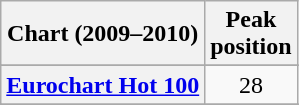<table class="wikitable sortable plainrowheaders" style="text-align:center">
<tr>
<th scope="col">Chart (2009–2010)</th>
<th scope="col">Peak<br>position</th>
</tr>
<tr>
</tr>
<tr>
</tr>
<tr>
<th scope="row"><a href='#'>Eurochart Hot 100</a></th>
<td>28</td>
</tr>
<tr>
</tr>
<tr>
</tr>
<tr>
</tr>
<tr>
</tr>
<tr>
</tr>
<tr>
</tr>
<tr>
</tr>
<tr>
</tr>
<tr>
</tr>
<tr>
</tr>
<tr>
</tr>
<tr>
</tr>
<tr>
</tr>
<tr>
</tr>
</table>
